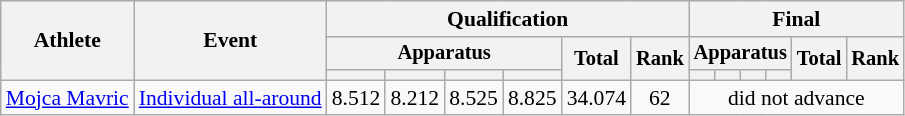<table class="wikitable" style="font-size:90%">
<tr>
<th rowspan=3>Athlete</th>
<th rowspan=3>Event</th>
<th colspan =6>Qualification</th>
<th colspan =6>Final</th>
</tr>
<tr style="font-size:95%">
<th colspan=4>Apparatus</th>
<th rowspan=2>Total</th>
<th rowspan=2>Rank</th>
<th colspan=4>Apparatus</th>
<th rowspan=2>Total</th>
<th rowspan=2>Rank</th>
</tr>
<tr style="font-size:95%">
<th></th>
<th></th>
<th></th>
<th></th>
<th></th>
<th></th>
<th></th>
<th></th>
</tr>
<tr align=center>
<td align=left><a href='#'>Mojca Mavric</a></td>
<td align=left><a href='#'>Individual all-around</a></td>
<td>8.512</td>
<td>8.212</td>
<td>8.525</td>
<td>8.825</td>
<td>34.074</td>
<td>62</td>
<td colspan=6>did not advance</td>
</tr>
</table>
